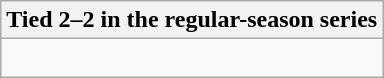<table class="wikitable collapsible collapsed">
<tr>
<th>Tied 2–2 in the regular-season series</th>
</tr>
<tr>
<td><br>


</td>
</tr>
</table>
